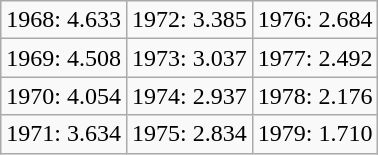<table class="wikitable">
<tr>
<td>1968: 4.633</td>
<td>1972: 3.385</td>
<td>1976: 2.684</td>
</tr>
<tr>
<td>1969: 4.508</td>
<td>1973: 3.037</td>
<td>1977: 2.492</td>
</tr>
<tr>
<td>1970: 4.054</td>
<td>1974: 2.937</td>
<td>1978: 2.176</td>
</tr>
<tr>
<td>1971: 3.634</td>
<td>1975: 2.834</td>
<td>1979: 1.710</td>
</tr>
</table>
